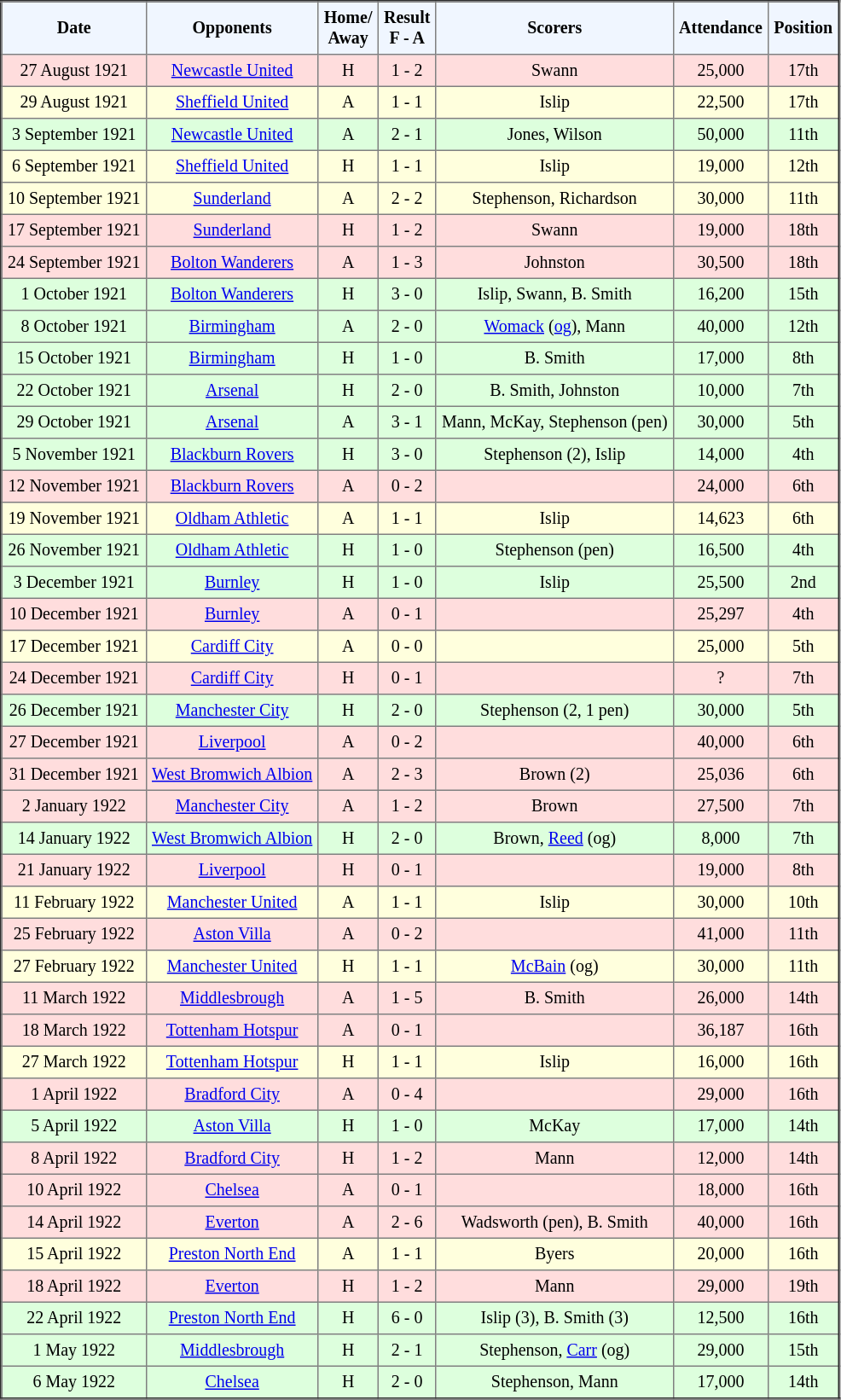<table border="2" cellpadding="4" style="border-collapse:collapse; text-align:center; font-size:smaller;">
<tr style="background:#f0f6ff;">
<th><strong>Date</strong></th>
<th><strong>Opponents</strong></th>
<th><strong>Home/<br>Away</strong></th>
<th><strong>Result<br>F - A</strong></th>
<th><strong>Scorers</strong></th>
<th><strong>Attendance</strong></th>
<th><strong>Position</strong></th>
</tr>
<tr bgcolor="#ffdddd">
<td>27 August 1921</td>
<td><a href='#'>Newcastle United</a></td>
<td>H</td>
<td>1 - 2</td>
<td>Swann</td>
<td>25,000</td>
<td>17th</td>
</tr>
<tr bgcolor="#ffffdd">
<td>29 August 1921</td>
<td><a href='#'>Sheffield United</a></td>
<td>A</td>
<td>1 - 1</td>
<td>Islip</td>
<td>22,500</td>
<td>17th</td>
</tr>
<tr bgcolor="#ddffdd">
<td>3 September 1921</td>
<td><a href='#'>Newcastle United</a></td>
<td>A</td>
<td>2 - 1</td>
<td>Jones, Wilson</td>
<td>50,000</td>
<td>11th</td>
</tr>
<tr bgcolor="#ffffdd">
<td>6 September 1921</td>
<td><a href='#'>Sheffield United</a></td>
<td>H</td>
<td>1 - 1</td>
<td>Islip</td>
<td>19,000</td>
<td>12th</td>
</tr>
<tr bgcolor="#ffffdd">
<td>10 September 1921</td>
<td><a href='#'>Sunderland</a></td>
<td>A</td>
<td>2 - 2</td>
<td>Stephenson, Richardson</td>
<td>30,000</td>
<td>11th</td>
</tr>
<tr bgcolor="#ffdddd">
<td>17 September 1921</td>
<td><a href='#'>Sunderland</a></td>
<td>H</td>
<td>1 - 2</td>
<td>Swann</td>
<td>19,000</td>
<td>18th</td>
</tr>
<tr bgcolor="#ffdddd">
<td>24 September 1921</td>
<td><a href='#'>Bolton Wanderers</a></td>
<td>A</td>
<td>1 - 3</td>
<td>Johnston</td>
<td>30,500</td>
<td>18th</td>
</tr>
<tr bgcolor="#ddffdd">
<td>1 October 1921</td>
<td><a href='#'>Bolton Wanderers</a></td>
<td>H</td>
<td>3 - 0</td>
<td>Islip, Swann, B. Smith</td>
<td>16,200</td>
<td>15th</td>
</tr>
<tr bgcolor="#ddffdd">
<td>8 October 1921</td>
<td><a href='#'>Birmingham</a></td>
<td>A</td>
<td>2 - 0</td>
<td><a href='#'>Womack</a> (<a href='#'>og</a>), Mann</td>
<td>40,000</td>
<td>12th</td>
</tr>
<tr bgcolor="#ddffdd">
<td>15 October 1921</td>
<td><a href='#'>Birmingham</a></td>
<td>H</td>
<td>1 - 0</td>
<td>B. Smith</td>
<td>17,000</td>
<td>8th</td>
</tr>
<tr bgcolor="#ddffdd">
<td>22 October 1921</td>
<td><a href='#'>Arsenal</a></td>
<td>H</td>
<td>2 - 0</td>
<td>B. Smith, Johnston</td>
<td>10,000</td>
<td>7th</td>
</tr>
<tr bgcolor="#ddffdd">
<td>29 October 1921</td>
<td><a href='#'>Arsenal</a></td>
<td>A</td>
<td>3 - 1</td>
<td>Mann, McKay, Stephenson (pen)</td>
<td>30,000</td>
<td>5th</td>
</tr>
<tr bgcolor="#ddffdd">
<td>5 November 1921</td>
<td><a href='#'>Blackburn Rovers</a></td>
<td>H</td>
<td>3 - 0</td>
<td>Stephenson (2), Islip</td>
<td>14,000</td>
<td>4th</td>
</tr>
<tr bgcolor="#ffdddd">
<td>12 November 1921</td>
<td><a href='#'>Blackburn Rovers</a></td>
<td>A</td>
<td>0 - 2</td>
<td></td>
<td>24,000</td>
<td>6th</td>
</tr>
<tr bgcolor="#ffffdd">
<td>19 November 1921</td>
<td><a href='#'>Oldham Athletic</a></td>
<td>A</td>
<td>1 - 1</td>
<td>Islip</td>
<td>14,623</td>
<td>6th</td>
</tr>
<tr bgcolor="#ddffdd">
<td>26 November 1921</td>
<td><a href='#'>Oldham Athletic</a></td>
<td>H</td>
<td>1 - 0</td>
<td>Stephenson (pen)</td>
<td>16,500</td>
<td>4th</td>
</tr>
<tr bgcolor="#ddffdd">
<td>3 December 1921</td>
<td><a href='#'>Burnley</a></td>
<td>H</td>
<td>1 - 0</td>
<td>Islip</td>
<td>25,500</td>
<td>2nd</td>
</tr>
<tr bgcolor="#ffdddd">
<td>10 December 1921</td>
<td><a href='#'>Burnley</a></td>
<td>A</td>
<td>0 - 1</td>
<td></td>
<td>25,297</td>
<td>4th</td>
</tr>
<tr bgcolor="#ffffdd">
<td>17 December 1921</td>
<td><a href='#'>Cardiff City</a></td>
<td>A</td>
<td>0 - 0</td>
<td></td>
<td>25,000</td>
<td>5th</td>
</tr>
<tr bgcolor="#ffdddd">
<td>24 December 1921</td>
<td><a href='#'>Cardiff City</a></td>
<td>H</td>
<td>0 - 1</td>
<td></td>
<td>?</td>
<td>7th</td>
</tr>
<tr bgcolor="#ddffdd">
<td>26 December 1921</td>
<td><a href='#'>Manchester City</a></td>
<td>H</td>
<td>2 - 0</td>
<td>Stephenson (2, 1 pen)</td>
<td>30,000</td>
<td>5th</td>
</tr>
<tr bgcolor="#ffdddd">
<td>27 December 1921</td>
<td><a href='#'>Liverpool</a></td>
<td>A</td>
<td>0 - 2</td>
<td></td>
<td>40,000</td>
<td>6th</td>
</tr>
<tr bgcolor="#ffdddd">
<td>31 December 1921</td>
<td><a href='#'>West Bromwich Albion</a></td>
<td>A</td>
<td>2 - 3</td>
<td>Brown (2)</td>
<td>25,036</td>
<td>6th</td>
</tr>
<tr bgcolor="#ffdddd">
<td>2 January 1922</td>
<td><a href='#'>Manchester City</a></td>
<td>A</td>
<td>1 - 2</td>
<td>Brown</td>
<td>27,500</td>
<td>7th</td>
</tr>
<tr bgcolor="#ddffdd">
<td>14 January 1922</td>
<td><a href='#'>West Bromwich Albion</a></td>
<td>H</td>
<td>2 - 0</td>
<td>Brown, <a href='#'>Reed</a> (og)</td>
<td>8,000</td>
<td>7th</td>
</tr>
<tr bgcolor="#ffdddd">
<td>21 January 1922</td>
<td><a href='#'>Liverpool</a></td>
<td>H</td>
<td>0 - 1</td>
<td></td>
<td>19,000</td>
<td>8th</td>
</tr>
<tr bgcolor="#ffffdd">
<td>11 February 1922</td>
<td><a href='#'>Manchester United</a></td>
<td>A</td>
<td>1 - 1</td>
<td>Islip</td>
<td>30,000</td>
<td>10th</td>
</tr>
<tr bgcolor="#ffdddd">
<td>25 February 1922</td>
<td><a href='#'>Aston Villa</a></td>
<td>A</td>
<td>0 - 2</td>
<td></td>
<td>41,000</td>
<td>11th</td>
</tr>
<tr bgcolor="#ffffdd">
<td>27 February 1922</td>
<td><a href='#'>Manchester United</a></td>
<td>H</td>
<td>1 - 1</td>
<td><a href='#'>McBain</a> (og)</td>
<td>30,000</td>
<td>11th</td>
</tr>
<tr bgcolor="#ffdddd">
<td>11 March 1922</td>
<td><a href='#'>Middlesbrough</a></td>
<td>A</td>
<td>1 - 5</td>
<td>B. Smith</td>
<td>26,000</td>
<td>14th</td>
</tr>
<tr bgcolor="#ffdddd">
<td>18 March 1922</td>
<td><a href='#'>Tottenham Hotspur</a></td>
<td>A</td>
<td>0 - 1</td>
<td></td>
<td>36,187</td>
<td>16th</td>
</tr>
<tr bgcolor="#ffffdd">
<td>27 March 1922</td>
<td><a href='#'>Tottenham Hotspur</a></td>
<td>H</td>
<td>1 - 1</td>
<td>Islip</td>
<td>16,000</td>
<td>16th</td>
</tr>
<tr bgcolor="#ffdddd">
<td>1 April 1922</td>
<td><a href='#'>Bradford City</a></td>
<td>A</td>
<td>0 - 4</td>
<td></td>
<td>29,000</td>
<td>16th</td>
</tr>
<tr bgcolor="#ddffdd">
<td>5 April 1922</td>
<td><a href='#'>Aston Villa</a></td>
<td>H</td>
<td>1 - 0</td>
<td>McKay</td>
<td>17,000</td>
<td>14th</td>
</tr>
<tr bgcolor="#ffdddd">
<td>8 April 1922</td>
<td><a href='#'>Bradford City</a></td>
<td>H</td>
<td>1 - 2</td>
<td>Mann</td>
<td>12,000</td>
<td>14th</td>
</tr>
<tr bgcolor="#ffdddd">
<td>10 April 1922</td>
<td><a href='#'>Chelsea</a></td>
<td>A</td>
<td>0 - 1</td>
<td></td>
<td>18,000</td>
<td>16th</td>
</tr>
<tr bgcolor="#ffdddd">
<td>14 April 1922</td>
<td><a href='#'>Everton</a></td>
<td>A</td>
<td>2 - 6</td>
<td>Wadsworth (pen), B. Smith</td>
<td>40,000</td>
<td>16th</td>
</tr>
<tr bgcolor="#ffffdd">
<td>15 April 1922</td>
<td><a href='#'>Preston North End</a></td>
<td>A</td>
<td>1 - 1</td>
<td>Byers</td>
<td>20,000</td>
<td>16th</td>
</tr>
<tr bgcolor="#ffdddd">
<td>18 April 1922</td>
<td><a href='#'>Everton</a></td>
<td>H</td>
<td>1 - 2</td>
<td>Mann</td>
<td>29,000</td>
<td>19th</td>
</tr>
<tr bgcolor="#ddffdd">
<td>22 April 1922</td>
<td><a href='#'>Preston North End</a></td>
<td>H</td>
<td>6 - 0</td>
<td>Islip (3), B. Smith (3)</td>
<td>12,500</td>
<td>16th</td>
</tr>
<tr bgcolor="#ddffdd">
<td>1 May 1922</td>
<td><a href='#'>Middlesbrough</a></td>
<td>H</td>
<td>2 - 1</td>
<td>Stephenson, <a href='#'>Carr</a> (og)</td>
<td>29,000</td>
<td>15th</td>
</tr>
<tr bgcolor="#ddffdd">
<td>6 May 1922</td>
<td><a href='#'>Chelsea</a></td>
<td>H</td>
<td>2 - 0</td>
<td>Stephenson, Mann</td>
<td>17,000</td>
<td>14th</td>
</tr>
</table>
